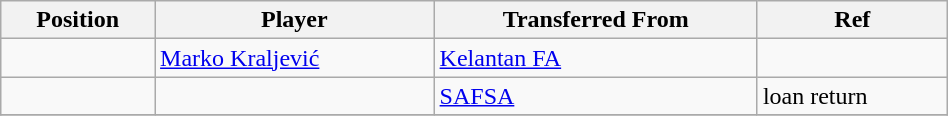<table class="wikitable sortable" style="width:50%; text-align:center; font-size:100%; text-align:left;">
<tr>
<th><strong>Position</strong></th>
<th><strong>Player</strong></th>
<th><strong>Transferred From</strong></th>
<th><strong>Ref</strong></th>
</tr>
<tr>
<td></td>
<td> <a href='#'>Marko Kraljević</a></td>
<td> <a href='#'>Kelantan FA</a></td>
<td></td>
</tr>
<tr>
<td></td>
<td></td>
<td> <a href='#'>SAFSA</a></td>
<td>loan return</td>
</tr>
<tr>
</tr>
</table>
